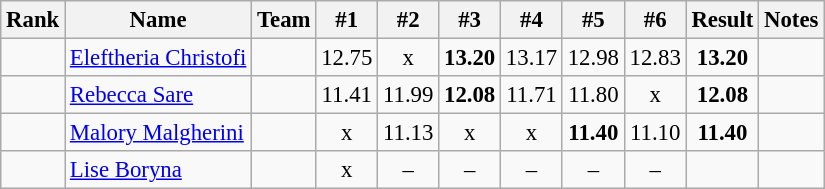<table class="wikitable sortable" style="text-align:center; font-size:95%">
<tr>
<th>Rank</th>
<th>Name</th>
<th>Team</th>
<th>#1</th>
<th>#2</th>
<th>#3</th>
<th>#4</th>
<th>#5</th>
<th>#6</th>
<th>Result</th>
<th>Notes</th>
</tr>
<tr>
<td></td>
<td align="left"><a href='#'>Eleftheria Christofi</a></td>
<td align=left></td>
<td>12.75</td>
<td>x</td>
<td><strong>13.20</strong></td>
<td>13.17</td>
<td>12.98</td>
<td>12.83</td>
<td><strong>13.20</strong></td>
<td></td>
</tr>
<tr>
<td></td>
<td align="left"><a href='#'>Rebecca Sare</a></td>
<td align=left></td>
<td>11.41</td>
<td>11.99</td>
<td><strong>12.08</strong></td>
<td>11.71</td>
<td>11.80</td>
<td>x</td>
<td><strong>12.08</strong></td>
<td></td>
</tr>
<tr>
<td></td>
<td align="left"><a href='#'>Malory Malgherini</a></td>
<td align=left></td>
<td>x</td>
<td>11.13</td>
<td>x</td>
<td>x</td>
<td><strong>11.40</strong></td>
<td>11.10</td>
<td><strong>11.40</strong></td>
<td></td>
</tr>
<tr>
<td></td>
<td align="left"><a href='#'>Lise Boryna</a></td>
<td align=left></td>
<td>x</td>
<td>–</td>
<td>–</td>
<td>–</td>
<td>–</td>
<td>–</td>
<td><strong></strong></td>
<td></td>
</tr>
</table>
